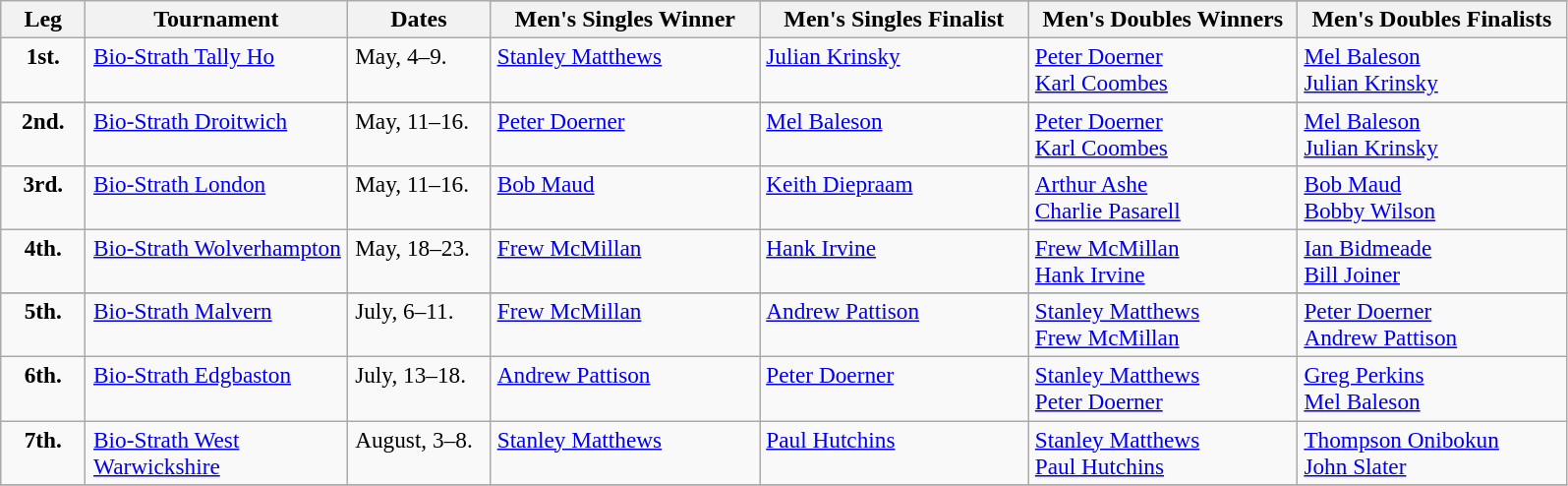<table class="wikitable" style="margin-left:1em;" style="font-size:95%;">
<tr>
<th rowspan="2" style="width:50px;">Leg</th>
<th rowspan="2" style="width:170px;">Tournament</th>
<th rowspan="2" style="width:90px;">Dates</th>
</tr>
<tr>
<th style="width:175px;">Men's Singles Winner</th>
<th style="width:175px;">Men's Singles Finalist</th>
<th style="width:175px;">Men's Doubles Winners</th>
<th style="width:175px;">Men's Doubles Finalists</th>
</tr>
<tr style="font-size:97%; vertical-align:top;">
<td style="text-align:center;"><strong>1st.</strong></td>
<td style="padding-left:5px;"><a href='#'>Bio-Strath Tally Ho</a></td>
<td style="padding-left:5px;">May, 4–9.</td>
<td style="padding-left:4px;"> <a href='#'>Stanley Matthews</a></td>
<td style="padding-left:4px;"> <a href='#'>Julian Krinsky</a></td>
<td style="padding-left:4px;"> <a href='#'>Peter Doerner</a> <br> <a href='#'>Karl Coombes</a></td>
<td style="padding-left:4px;"> <a href='#'>Mel Baleson</a><br> <a href='#'>Julian Krinsky</a></td>
</tr>
<tr style="font-size:97%; vertical-align:top;">
</tr>
<tr style="font-size:97%; vertical-align:top;">
<td style="text-align:center;"><strong>2nd.</strong></td>
<td style="padding-left:5px;"><a href='#'>Bio-Strath Droitwich</a></td>
<td style="padding-left:5px;">May, 11–16.</td>
<td style="padding-left:4px;"> <a href='#'>Peter Doerner</a></td>
<td style="padding-left:4px;"> <a href='#'>Mel Baleson</a></td>
<td style="padding-left:4px;"> <a href='#'>Peter Doerner</a><br> <a href='#'>Karl Coombes</a></td>
<td style="padding-left:4px;"> <a href='#'>Mel Baleson</a><br> <a href='#'>Julian Krinsky</a></td>
</tr>
<tr style="font-size:97%; vertical-align:top;">
<td style="text-align:center;"><strong>3rd.</strong></td>
<td style="padding-left:5px;"><a href='#'>Bio-Strath London</a></td>
<td style="padding-left:5px;">May, 11–16.</td>
<td style="padding-left:4px;"> <a href='#'>Bob Maud</a></td>
<td style="padding-left:4px;"> <a href='#'>Keith Diepraam</a></td>
<td style="padding-left:4px;"> <a href='#'>Arthur Ashe</a><br> <a href='#'>Charlie Pasarell</a></td>
<td style="padding-left:4px;"> <a href='#'>Bob Maud</a><br> <a href='#'>Bobby Wilson</a></td>
</tr>
<tr style="font-size:97%; vertical-align:top;">
<td style="text-align:center;"><strong>4th.</strong></td>
<td style="padding-left:5px;"><a href='#'>Bio-Strath Wolverhampton</a></td>
<td style="padding-left:5px;">May, 18–23.</td>
<td style="padding-left:4px;"> <a href='#'>Frew McMillan</a></td>
<td style="padding-left:4px;"> <a href='#'>Hank Irvine</a></td>
<td style="padding-left:4px;"> <a href='#'>Frew McMillan</a> <br> <a href='#'>Hank Irvine</a></td>
<td style="padding-left:4px;"> <a href='#'>Ian Bidmeade</a><br> <a href='#'>Bill Joiner</a></td>
</tr>
<tr style="font-size:97%; vertical-align:top;">
</tr>
<tr style="font-size:97%; vertical-align:top;">
<td style="text-align:center;"><strong>5th.</strong></td>
<td style="padding-left:5px;"><a href='#'>Bio-Strath Malvern</a></td>
<td style="padding-left:5px;">July, 6–11.</td>
<td style="padding-left:4px;"> <a href='#'>Frew McMillan</a></td>
<td style="padding-left:4px;"> <a href='#'>Andrew Pattison</a></td>
<td style="padding-left:4px;"> <a href='#'>Stanley Matthews</a><br> <a href='#'>Frew McMillan</a></td>
<td style="padding-left:4px;"> <a href='#'>Peter Doerner</a><br> <a href='#'>Andrew Pattison</a></td>
</tr>
<tr style="font-size:97%; vertical-align:top;">
<td style="text-align:center;"><strong>6th.</strong></td>
<td style="padding-left:5px;"><a href='#'>Bio-Strath Edgbaston</a></td>
<td style="padding-left:5px;">July, 13–18.</td>
<td style="padding-left:4px;"> <a href='#'>Andrew Pattison</a></td>
<td style="padding-left:4px;"> <a href='#'>Peter Doerner</a></td>
<td style="padding-left:4px;"> <a href='#'>Stanley Matthews</a><br> <a href='#'>Peter Doerner</a></td>
<td style="padding-left:4px;"> <a href='#'>Greg Perkins</a> <br> <a href='#'>Mel Baleson</a></td>
</tr>
<tr style="font-size:97%; vertical-align:top;">
<td style="text-align:center;"><strong>7th.</strong></td>
<td style="padding-left:5px;"><a href='#'>Bio-Strath West Warwickshire</a></td>
<td style="padding-left:5px;">August, 3–8.</td>
<td style="padding-left:4px;"> <a href='#'>Stanley Matthews</a></td>
<td style="padding-left:4px;"> <a href='#'>Paul Hutchins</a></td>
<td style="padding-left:4px;"> <a href='#'>Stanley Matthews</a><br> <a href='#'>Paul Hutchins</a></td>
<td style="padding-left:4px;"> <a href='#'>Thompson Onibokun</a><br> <a href='#'>John Slater</a></td>
</tr>
<tr style="font-size:97%; vertical-align:top;">
</tr>
</table>
